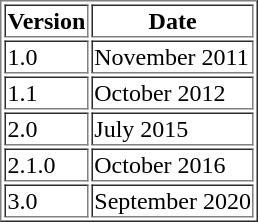<table border="1">
<tr>
<th>Version</th>
<th>Date</th>
</tr>
<tr>
<td>1.0</td>
<td>November 2011</td>
</tr>
<tr>
<td>1.1</td>
<td>October 2012</td>
</tr>
<tr>
<td>2.0</td>
<td>July 2015</td>
</tr>
<tr>
<td>2.1.0</td>
<td>October 2016</td>
</tr>
<tr>
<td>3.0</td>
<td>September 2020</td>
</tr>
</table>
